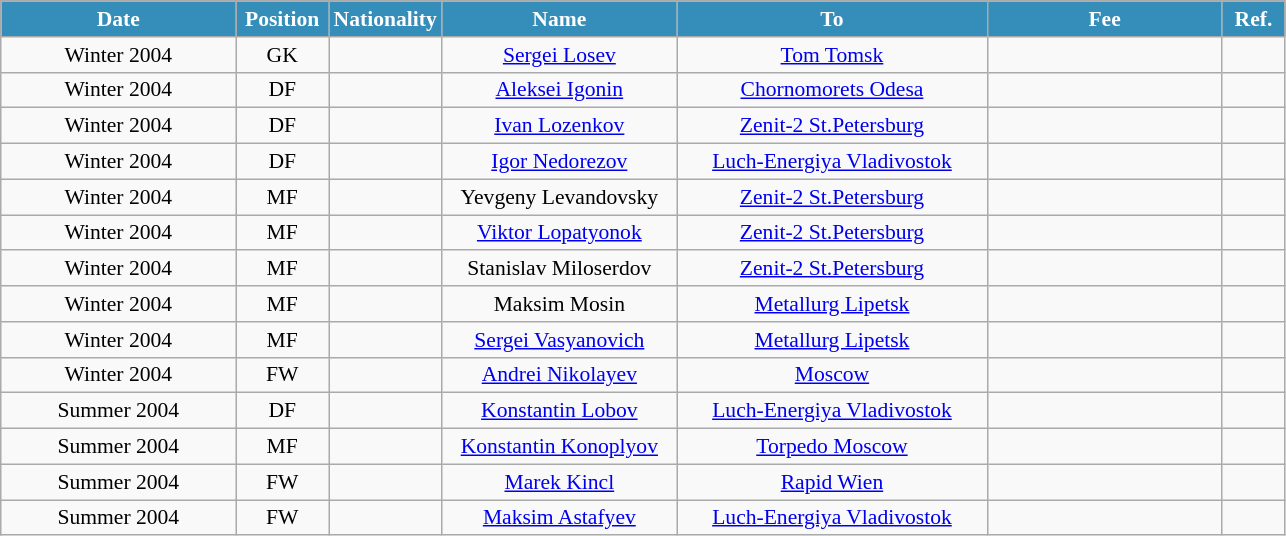<table class="wikitable"  style="text-align:center; font-size:90%; ">
<tr>
<th style="background:#348EB9; color:white; width:150px;">Date</th>
<th style="background:#348EB9; color:white; width:55px;">Position</th>
<th style="background:#348EB9; color:white; width:55px;">Nationality</th>
<th style="background:#348EB9; color:white; width:150px;">Name</th>
<th style="background:#348EB9; color:white; width:200px;">To</th>
<th style="background:#348EB9; color:white; width:150px;">Fee</th>
<th style="background:#348EB9; color:white; width:35px;">Ref.</th>
</tr>
<tr>
<td>Winter 2004</td>
<td>GK</td>
<td></td>
<td><a href='#'>Sergei Losev</a></td>
<td><a href='#'>Tom Tomsk</a></td>
<td></td>
<td></td>
</tr>
<tr>
<td>Winter 2004</td>
<td>DF</td>
<td></td>
<td><a href='#'>Aleksei Igonin</a></td>
<td><a href='#'>Chornomorets Odesa</a></td>
<td></td>
<td></td>
</tr>
<tr>
<td>Winter 2004</td>
<td>DF</td>
<td></td>
<td><a href='#'>Ivan Lozenkov</a></td>
<td><a href='#'>Zenit-2 St.Petersburg</a></td>
<td></td>
<td></td>
</tr>
<tr>
<td>Winter 2004</td>
<td>DF</td>
<td></td>
<td><a href='#'>Igor Nedorezov</a></td>
<td><a href='#'>Luch-Energiya Vladivostok</a></td>
<td></td>
<td></td>
</tr>
<tr>
<td>Winter 2004</td>
<td>MF</td>
<td></td>
<td>Yevgeny Levandovsky</td>
<td><a href='#'>Zenit-2 St.Petersburg</a></td>
<td></td>
<td></td>
</tr>
<tr>
<td>Winter 2004</td>
<td>MF</td>
<td></td>
<td><a href='#'>Viktor Lopatyonok</a></td>
<td><a href='#'>Zenit-2 St.Petersburg</a></td>
<td></td>
<td></td>
</tr>
<tr>
<td>Winter 2004</td>
<td>MF</td>
<td></td>
<td>Stanislav Miloserdov</td>
<td><a href='#'>Zenit-2 St.Petersburg</a></td>
<td></td>
<td></td>
</tr>
<tr>
<td>Winter 2004</td>
<td>MF</td>
<td></td>
<td>Maksim Mosin</td>
<td><a href='#'>Metallurg Lipetsk</a></td>
<td></td>
<td></td>
</tr>
<tr>
<td>Winter 2004</td>
<td>MF</td>
<td></td>
<td><a href='#'>Sergei Vasyanovich</a></td>
<td><a href='#'>Metallurg Lipetsk</a></td>
<td></td>
<td></td>
</tr>
<tr>
<td>Winter 2004</td>
<td>FW</td>
<td></td>
<td><a href='#'>Andrei Nikolayev</a></td>
<td><a href='#'>Moscow</a></td>
<td></td>
<td></td>
</tr>
<tr>
<td>Summer 2004</td>
<td>DF</td>
<td></td>
<td><a href='#'>Konstantin Lobov</a></td>
<td><a href='#'>Luch-Energiya Vladivostok</a></td>
<td></td>
<td></td>
</tr>
<tr>
<td>Summer 2004</td>
<td>MF</td>
<td></td>
<td><a href='#'>Konstantin Konoplyov</a></td>
<td><a href='#'>Torpedo Moscow</a></td>
<td></td>
<td></td>
</tr>
<tr>
<td>Summer 2004</td>
<td>FW</td>
<td></td>
<td><a href='#'>Marek Kincl</a></td>
<td><a href='#'>Rapid Wien</a></td>
<td></td>
<td></td>
</tr>
<tr>
<td>Summer 2004</td>
<td>FW</td>
<td></td>
<td><a href='#'>Maksim Astafyev</a></td>
<td><a href='#'>Luch-Energiya Vladivostok</a></td>
<td></td>
<td></td>
</tr>
</table>
